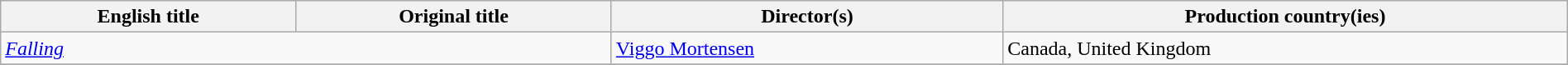<table class="sortable wikitable" style="width:100%; margin-bottom:4px" cellpadding="5">
<tr>
<th scope="col">English title</th>
<th scope="col">Original title</th>
<th scope="col">Director(s)</th>
<th scope="col">Production country(ies)</th>
</tr>
<tr>
<td colspan=2><em><a href='#'>Falling</a></em></td>
<td><a href='#'>Viggo Mortensen</a></td>
<td>Canada, United Kingdom</td>
</tr>
<tr>
</tr>
</table>
